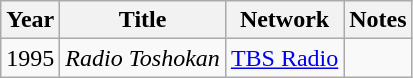<table class="wikitable">
<tr>
<th>Year</th>
<th>Title</th>
<th>Network</th>
<th>Notes</th>
</tr>
<tr>
<td>1995</td>
<td><em>Radio Toshokan</em></td>
<td><a href='#'>TBS Radio</a></td>
<td></td>
</tr>
</table>
